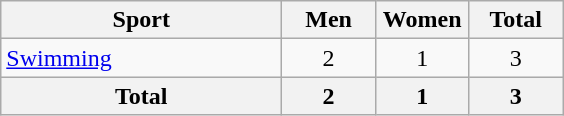<table class="wikitable sortable" style="text-align:center;">
<tr>
<th width=180>Sport</th>
<th width=55>Men</th>
<th width=55>Women</th>
<th width=55>Total</th>
</tr>
<tr>
<td align=left><a href='#'>Swimming</a></td>
<td>2</td>
<td>1</td>
<td>3</td>
</tr>
<tr>
<th>Total</th>
<th>2</th>
<th>1</th>
<th>3</th>
</tr>
</table>
